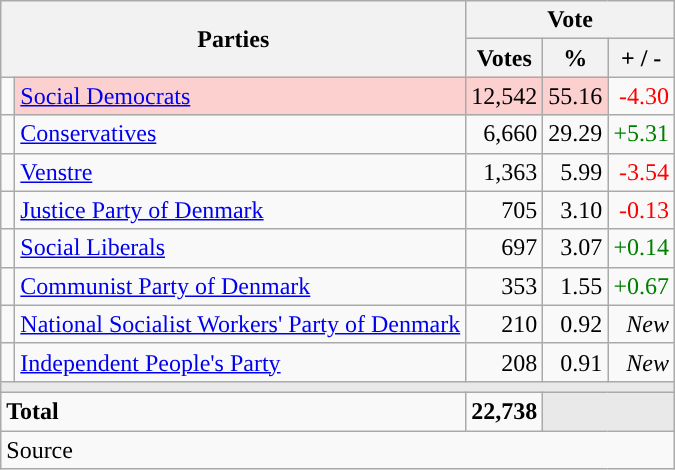<table class="wikitable" style="text-align:right;">
<tr>
<th style="text-align:centre;" rowspan="2" colspan="2" width="225">Parties</th>
<th colspan="3">Vote</th>
</tr>
<tr>
<th width="15">Votes</th>
<th width="15">%</th>
<th width="15">+ / -</th>
</tr>
<tr>
<td width="2" style="color:inherit;background:"></td>
<td bgcolor=#fbd0ce  align="left"><a href='#'>Social Democrats</a></td>
<td bgcolor=#fbd0ce>12,542</td>
<td bgcolor=#fbd0ce>55.16</td>
<td style=color:red;>-4.30</td>
</tr>
<tr>
<td width="2" style="color:inherit;background:"></td>
<td align="left"><a href='#'>Conservatives</a></td>
<td>6,660</td>
<td>29.29</td>
<td style=color:green;>+5.31</td>
</tr>
<tr>
<td width="2" style="color:inherit;background:"></td>
<td align="left"><a href='#'>Venstre</a></td>
<td>1,363</td>
<td>5.99</td>
<td style=color:red;>-3.54</td>
</tr>
<tr>
<td width="2" style="color:inherit;background:"></td>
<td align="left"><a href='#'>Justice Party of Denmark</a></td>
<td>705</td>
<td>3.10</td>
<td style=color:red;>-0.13</td>
</tr>
<tr>
<td width="2" style="color:inherit;background:"></td>
<td align="left"><a href='#'>Social Liberals</a></td>
<td>697</td>
<td>3.07</td>
<td style=color:green;>+0.14</td>
</tr>
<tr>
<td width="2" style="color:inherit;background:"></td>
<td align="left"><a href='#'>Communist Party of Denmark</a></td>
<td>353</td>
<td>1.55</td>
<td style=color:green;>+0.67</td>
</tr>
<tr>
<td width="2" style="color:inherit;background:"></td>
<td align="left"><a href='#'>National Socialist Workers' Party of Denmark</a></td>
<td>210</td>
<td>0.92</td>
<td><em>New</em></td>
</tr>
<tr>
<td width="2" style="color:inherit;background:"></td>
<td align="left"><a href='#'>Independent People's Party</a></td>
<td>208</td>
<td>0.91</td>
<td><em>New</em></td>
</tr>
<tr>
<td colspan="7" bgcolor="#E9E9E9"></td>
</tr>
<tr>
<td align="left" colspan="2"><strong>Total</strong></td>
<td><strong>22,738</strong></td>
<td bgcolor="#E9E9E9" colspan="2"></td>
</tr>
<tr>
<td align="left" colspan="6">Source</td>
</tr>
</table>
